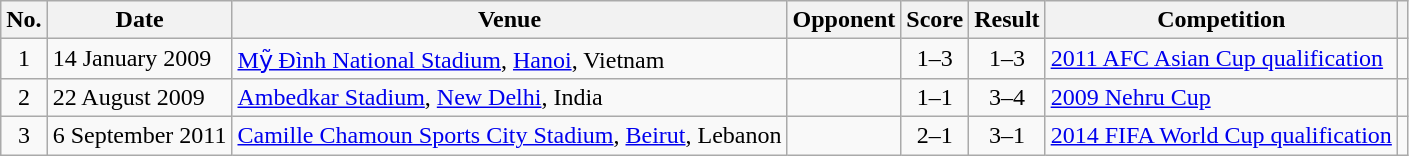<table class="wikitable sortable">
<tr>
<th scope=col>No.</th>
<th scope=col>Date</th>
<th scope=col>Venue</th>
<th scope=col>Opponent</th>
<th scope=col>Score</th>
<th scope=col>Result</th>
<th scope=col>Competition</th>
<th scope=col class="unsortable"></th>
</tr>
<tr>
<td align="center">1</td>
<td>14 January 2009</td>
<td><a href='#'>Mỹ Đình National Stadium</a>, <a href='#'>Hanoi</a>, Vietnam</td>
<td></td>
<td align="center">1–3</td>
<td align="center">1–3</td>
<td><a href='#'>2011 AFC Asian Cup qualification</a></td>
<td></td>
</tr>
<tr>
<td align="center">2</td>
<td>22 August 2009</td>
<td><a href='#'>Ambedkar Stadium</a>, <a href='#'>New Delhi</a>, India</td>
<td></td>
<td align="center">1–1</td>
<td align="center">3–4</td>
<td><a href='#'>2009 Nehru Cup</a></td>
<td></td>
</tr>
<tr>
<td align="center">3</td>
<td>6 September 2011</td>
<td><a href='#'>Camille Chamoun Sports City Stadium</a>, <a href='#'>Beirut</a>, Lebanon</td>
<td></td>
<td align="center">2–1</td>
<td style="text-align:center">3–1</td>
<td><a href='#'>2014 FIFA World Cup qualification</a></td>
<td></td>
</tr>
</table>
